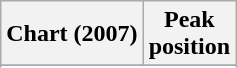<table class="wikitable sortable plainrowheaders">
<tr>
<th scope="col">Chart (2007)</th>
<th scope="col">Peak<br>position</th>
</tr>
<tr>
</tr>
<tr>
</tr>
<tr>
</tr>
<tr>
</tr>
<tr>
</tr>
<tr>
</tr>
<tr>
</tr>
<tr>
</tr>
<tr>
</tr>
<tr>
</tr>
</table>
